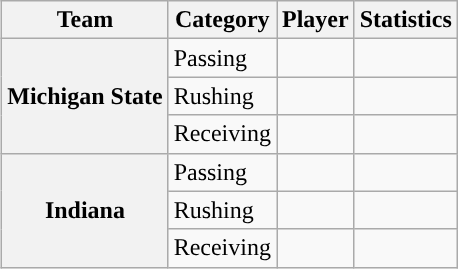<table class="wikitable" style="float:right">
<tr>
<th>Team</th>
<th>Category</th>
<th>Player</th>
<th>Statistics</th>
</tr>
<tr>
<th rowspan=3>Michigan State</th>
<td>Passing</td>
<td></td>
<td></td>
</tr>
<tr>
<td>Rushing</td>
<td></td>
<td></td>
</tr>
<tr>
<td>Receiving</td>
<td></td>
<td></td>
</tr>
<tr>
<th rowspan=3>Indiana</th>
<td>Passing</td>
<td></td>
<td></td>
</tr>
<tr>
<td>Rushing</td>
<td></td>
<td></td>
</tr>
<tr>
<td>Receiving</td>
<td></td>
<td></td>
</tr>
</table>
